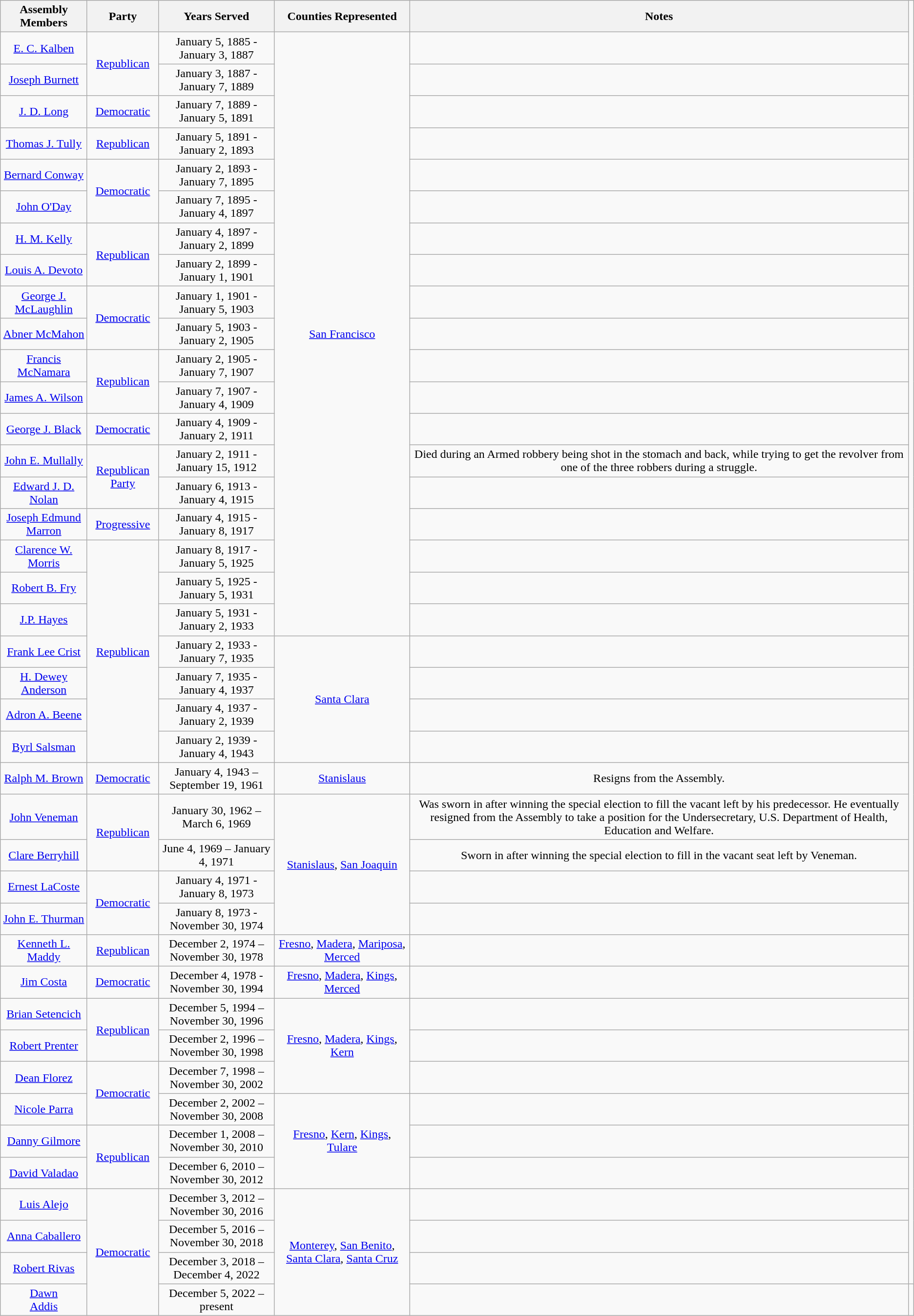<table class=wikitable style="text-align:center">
<tr>
<th>Assembly Members</th>
<th>Party</th>
<th>Years Served</th>
<th>Counties Represented</th>
<th>Notes</th>
</tr>
<tr>
<td><a href='#'>E. C. Kalben</a></td>
<td rowspan=2 ><a href='#'>Republican</a></td>
<td>January 5, 1885 - January 3, 1887</td>
<td rowspan=19><a href='#'>San Francisco</a></td>
<td></td>
</tr>
<tr>
<td><a href='#'>Joseph Burnett</a></td>
<td>January 3, 1887 - January 7, 1889</td>
<td></td>
</tr>
<tr>
<td><a href='#'>J. D. Long</a></td>
<td><a href='#'>Democratic</a></td>
<td>January 7, 1889 - January 5, 1891</td>
<td></td>
</tr>
<tr>
<td><a href='#'>Thomas J. Tully</a></td>
<td><a href='#'>Republican</a></td>
<td>January 5, 1891 - January 2, 1893</td>
<td></td>
</tr>
<tr>
<td><a href='#'>Bernard Conway</a></td>
<td rowspan=2 ><a href='#'>Democratic</a></td>
<td>January 2, 1893 - January 7, 1895</td>
<td></td>
</tr>
<tr>
<td><a href='#'>John O'Day</a></td>
<td>January 7, 1895 - January 4, 1897</td>
<td></td>
</tr>
<tr>
<td><a href='#'>H. M. Kelly</a></td>
<td rowspan=2 ><a href='#'>Republican</a></td>
<td>January 4, 1897 - January 2, 1899</td>
<td></td>
</tr>
<tr>
<td><a href='#'>Louis A. Devoto</a></td>
<td>January 2, 1899 - January 1, 1901</td>
<td></td>
</tr>
<tr>
<td><a href='#'>George J. McLaughlin</a></td>
<td rowspan=2 ><a href='#'>Democratic</a></td>
<td>January 1, 1901 - January 5, 1903</td>
<td></td>
</tr>
<tr>
<td><a href='#'>Abner McMahon</a></td>
<td>January 5, 1903 - January 2, 1905</td>
<td></td>
</tr>
<tr>
<td><a href='#'>Francis McNamara</a></td>
<td rowspan=2 ><a href='#'>Republican</a></td>
<td>January 2, 1905 - January 7, 1907</td>
<td></td>
</tr>
<tr>
<td><a href='#'>James A. Wilson</a></td>
<td>January 7, 1907 - January 4, 1909</td>
<td></td>
</tr>
<tr>
<td><a href='#'>George J. Black</a></td>
<td><a href='#'>Democratic</a></td>
<td>January 4, 1909 - January 2, 1911</td>
<td></td>
</tr>
<tr>
<td><a href='#'>John E. Mullally</a></td>
<td rowspan=2 ><a href='#'>Republican Party</a></td>
<td>January 2, 1911 - January 15, 1912</td>
<td>Died during an Armed robbery being shot in the stomach and back, while trying to get the revolver from one of the three robbers during a struggle.</td>
</tr>
<tr>
<td><a href='#'>Edward J. D. Nolan</a></td>
<td>January 6, 1913 - January 4, 1915</td>
<td></td>
</tr>
<tr>
<td><a href='#'>Joseph Edmund Marron</a></td>
<td><a href='#'>Progressive</a></td>
<td>January 4, 1915 - January 8, 1917</td>
<td></td>
</tr>
<tr>
<td><a href='#'>Clarence W. Morris</a></td>
<td rowspan=7 ><a href='#'>Republican</a></td>
<td>January 8, 1917 - January 5, 1925</td>
<td></td>
</tr>
<tr>
<td><a href='#'>Robert B. Fry</a></td>
<td>January 5, 1925 - January 5, 1931</td>
<td></td>
</tr>
<tr>
<td><a href='#'>J.P. Hayes</a></td>
<td>January 5, 1931 - January 2, 1933</td>
<td></td>
</tr>
<tr>
<td><a href='#'>Frank Lee Crist</a></td>
<td>January 2, 1933 - January 7, 1935</td>
<td rowspan=4><a href='#'>Santa Clara</a></td>
<td></td>
</tr>
<tr>
<td><a href='#'>H. Dewey Anderson</a></td>
<td>January 7, 1935 - January 4, 1937</td>
<td></td>
</tr>
<tr>
<td><a href='#'>Adron A. Beene</a></td>
<td>January 4, 1937 - January 2, 1939</td>
<td></td>
</tr>
<tr>
<td><a href='#'>Byrl Salsman</a></td>
<td>January 2, 1939 - January 4, 1943</td>
<td></td>
</tr>
<tr>
<td><a href='#'>Ralph M. Brown</a></td>
<td><a href='#'>Democratic</a></td>
<td>January 4, 1943 – September 19, 1961</td>
<td rowspan=2><a href='#'>Stanislaus</a></td>
<td>Resigns from the Assembly.</td>
</tr>
<tr>
<td rowspan=2><a href='#'>John Veneman</a></td>
<td rowspan=3 ><a href='#'>Republican</a></td>
<td rowspan=2>January 30, 1962 – March 6, 1969</td>
<td rowspan=2>Was sworn in after winning the special election to fill the vacant left by his predecessor. He eventually resigned from the Assembly to take a position for the Undersecretary, U.S. Department of Health, Education and Welfare.</td>
</tr>
<tr>
<td rowspan=4><a href='#'>Stanislaus</a>, <a href='#'>San Joaquin</a></td>
</tr>
<tr>
<td><a href='#'>Clare Berryhill</a></td>
<td>June 4, 1969 – January 4, 1971</td>
<td>Sworn in after winning the special election to fill in the vacant seat left by Veneman.</td>
</tr>
<tr>
<td><a href='#'>Ernest LaCoste</a></td>
<td rowspan=2 ><a href='#'>Democratic</a></td>
<td>January 4, 1971 - January 8, 1973</td>
<td></td>
</tr>
<tr>
<td><a href='#'>John E. Thurman</a></td>
<td>January 8, 1973 - November 30, 1974</td>
<td></td>
</tr>
<tr>
<td><a href='#'>Kenneth L. Maddy</a></td>
<td><a href='#'>Republican</a></td>
<td>December 2, 1974 – November 30, 1978</td>
<td rowspan=2><a href='#'>Fresno</a>, <a href='#'>Madera</a>, <a href='#'>Mariposa</a>, <a href='#'>Merced</a></td>
<td></td>
</tr>
<tr>
<td rowspan=2><a href='#'>Jim Costa</a></td>
<td rowspan=2 ><a href='#'>Democratic</a></td>
<td rowspan=2>December 4, 1978 - November 30, 1994</td>
<td rowspan=2></td>
</tr>
<tr>
<td><a href='#'>Fresno</a>, <a href='#'>Madera</a>, <a href='#'>Kings</a>, <a href='#'>Merced</a></td>
</tr>
<tr>
<td><a href='#'>Brian Setencich</a></td>
<td rowspan=2 ><a href='#'>Republican</a></td>
<td>December 5, 1994 – November 30, 1996</td>
<td rowspan=3><a href='#'>Fresno</a>, <a href='#'>Madera</a>, <a href='#'>Kings</a>, <a href='#'>Kern</a></td>
<td></td>
</tr>
<tr>
<td><a href='#'>Robert Prenter</a></td>
<td>December 2, 1996 – November 30, 1998</td>
<td></td>
</tr>
<tr>
<td><a href='#'>Dean Florez</a></td>
<td rowspan=2 ><a href='#'>Democratic</a></td>
<td>December 7, 1998 – November 30, 2002</td>
<td></td>
</tr>
<tr>
<td><a href='#'>Nicole Parra</a></td>
<td>December 2, 2002 – November 30, 2008</td>
<td rowspan=3><a href='#'>Fresno</a>, <a href='#'>Kern</a>, <a href='#'>Kings</a>, <a href='#'>Tulare</a></td>
<td></td>
</tr>
<tr>
<td><a href='#'>Danny Gilmore</a></td>
<td rowspan=2 ><a href='#'>Republican</a></td>
<td>December 1, 2008 – November 30, 2010</td>
<td></td>
</tr>
<tr>
<td><a href='#'>David Valadao</a></td>
<td>December 6, 2010 – November 30, 2012</td>
<td></td>
</tr>
<tr>
<td><a href='#'>Luis Alejo</a></td>
<td rowspan=4 ><a href='#'>Democratic</a></td>
<td>December 3, 2012 – November 30, 2016</td>
<td rowspan="4"><a href='#'>Monterey</a>, <a href='#'>San Benito</a>, <a href='#'>Santa Clara</a>, <a href='#'>Santa Cruz</a></td>
<td></td>
</tr>
<tr>
<td><a href='#'>Anna Caballero</a></td>
<td>December 5, 2016 – November 30, 2018</td>
<td></td>
</tr>
<tr>
<td><a href='#'>Robert Rivas</a></td>
<td>December 3, 2018 – December 4, 2022</td>
<td></td>
</tr>
<tr>
<td><a href='#'>Dawn</a><br><a href='#'>Addis</a></td>
<td>December 5, 2022 – present</td>
<td></td>
<td></td>
</tr>
</table>
